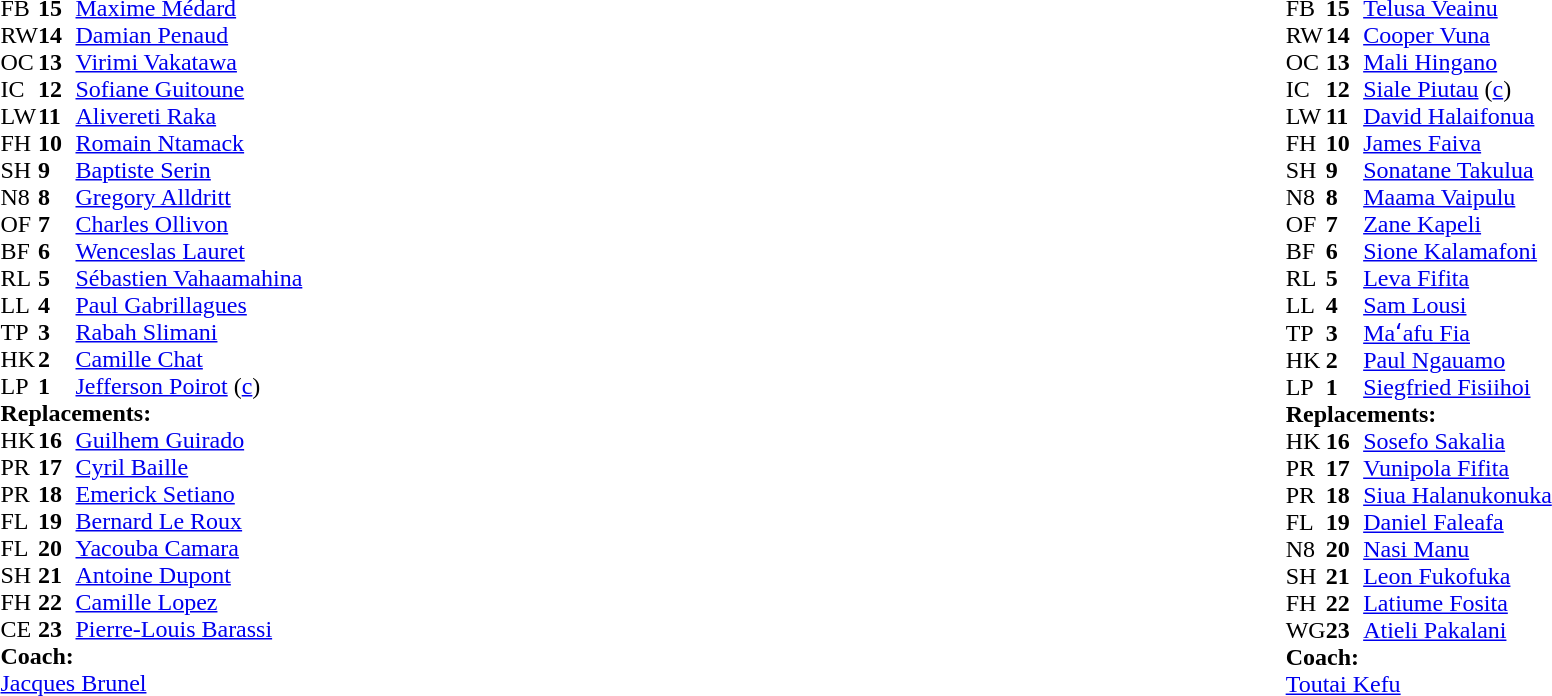<table style="width:100%;">
<tr>
<td style="vertical-align:top; width:50%;"><br><table style="font-size: 100%" cellspacing="0" cellpadding="0">
<tr>
<th width="25"></th>
<th width="25"></th>
</tr>
<tr>
<td>FB</td>
<td><strong>15</strong></td>
<td><a href='#'>Maxime Médard</a></td>
</tr>
<tr>
<td>RW</td>
<td><strong>14</strong></td>
<td><a href='#'>Damian Penaud</a></td>
</tr>
<tr>
<td>OC</td>
<td><strong>13</strong></td>
<td><a href='#'>Virimi Vakatawa</a></td>
<td></td>
<td></td>
</tr>
<tr>
<td>IC</td>
<td><strong>12</strong></td>
<td><a href='#'>Sofiane Guitoune</a></td>
</tr>
<tr>
<td>LW</td>
<td><strong>11</strong></td>
<td><a href='#'>Alivereti Raka</a></td>
</tr>
<tr>
<td>FH</td>
<td><strong>10</strong></td>
<td><a href='#'>Romain Ntamack</a></td>
<td></td>
<td></td>
</tr>
<tr>
<td>SH</td>
<td><strong>9</strong></td>
<td><a href='#'>Baptiste Serin</a></td>
<td></td>
<td></td>
</tr>
<tr>
<td>N8</td>
<td><strong>8</strong></td>
<td><a href='#'>Gregory Alldritt</a></td>
<td></td>
<td></td>
</tr>
<tr>
<td>OF</td>
<td><strong>7</strong></td>
<td><a href='#'>Charles Ollivon</a></td>
</tr>
<tr>
<td>BF</td>
<td><strong>6</strong></td>
<td><a href='#'>Wenceslas Lauret</a></td>
</tr>
<tr>
<td>RL</td>
<td><strong>5</strong></td>
<td><a href='#'>Sébastien Vahaamahina</a></td>
<td></td>
<td></td>
</tr>
<tr>
<td>LL</td>
<td><strong>4</strong></td>
<td><a href='#'>Paul Gabrillagues</a></td>
</tr>
<tr>
<td>TP</td>
<td><strong>3</strong></td>
<td><a href='#'>Rabah Slimani</a></td>
<td></td>
<td></td>
</tr>
<tr>
<td>HK</td>
<td><strong>2</strong></td>
<td><a href='#'>Camille Chat</a></td>
<td></td>
<td></td>
</tr>
<tr>
<td>LP</td>
<td><strong>1</strong></td>
<td><a href='#'>Jefferson Poirot</a> (<a href='#'>c</a>)</td>
<td></td>
<td></td>
</tr>
<tr>
<td colspan="3"><strong>Replacements:</strong></td>
</tr>
<tr>
<td>HK</td>
<td><strong>16</strong></td>
<td><a href='#'>Guilhem Guirado</a></td>
<td></td>
<td></td>
</tr>
<tr>
<td>PR</td>
<td><strong>17</strong></td>
<td><a href='#'>Cyril Baille</a></td>
<td></td>
<td></td>
</tr>
<tr>
<td>PR</td>
<td><strong>18</strong></td>
<td><a href='#'>Emerick Setiano</a></td>
<td></td>
<td></td>
</tr>
<tr>
<td>FL</td>
<td><strong>19</strong></td>
<td><a href='#'>Bernard Le Roux</a></td>
<td></td>
<td></td>
</tr>
<tr>
<td>FL</td>
<td><strong>20</strong></td>
<td><a href='#'>Yacouba Camara</a></td>
<td></td>
<td></td>
</tr>
<tr>
<td>SH</td>
<td><strong>21</strong></td>
<td><a href='#'>Antoine Dupont</a></td>
<td></td>
<td></td>
</tr>
<tr>
<td>FH</td>
<td><strong>22</strong></td>
<td><a href='#'>Camille Lopez</a></td>
<td></td>
<td></td>
</tr>
<tr>
<td>CE</td>
<td><strong>23</strong></td>
<td><a href='#'>Pierre-Louis Barassi</a></td>
<td></td>
<td></td>
</tr>
<tr>
<td colspan="3"><strong>Coach:</strong></td>
</tr>
<tr>
<td colspan="4"> <a href='#'>Jacques Brunel</a></td>
</tr>
</table>
</td>
<td style="vertical-align:top"></td>
<td style="vertical-align:top; width:50%;"><br><table cellspacing="0" cellpadding="0" style="font-size:100%; margin:auto;">
<tr>
<th width="25"></th>
<th width="25"></th>
</tr>
<tr>
<td>FB</td>
<td><strong>15</strong></td>
<td><a href='#'>Telusa Veainu</a></td>
</tr>
<tr>
<td>RW</td>
<td><strong>14</strong></td>
<td><a href='#'>Cooper Vuna</a></td>
</tr>
<tr>
<td>OC</td>
<td><strong>13</strong></td>
<td><a href='#'>Mali Hingano</a></td>
</tr>
<tr>
<td>IC</td>
<td><strong>12</strong></td>
<td><a href='#'>Siale Piutau</a> (<a href='#'>c</a>)</td>
</tr>
<tr>
<td>LW</td>
<td><strong>11</strong></td>
<td><a href='#'>David Halaifonua</a></td>
<td></td>
<td></td>
</tr>
<tr>
<td>FH</td>
<td><strong>10</strong></td>
<td><a href='#'>James Faiva</a></td>
<td></td>
<td></td>
</tr>
<tr>
<td>SH</td>
<td><strong>9</strong></td>
<td><a href='#'>Sonatane Takulua</a></td>
<td></td>
<td></td>
</tr>
<tr>
<td>N8</td>
<td><strong>8</strong></td>
<td><a href='#'>Maama Vaipulu</a></td>
<td></td>
<td></td>
</tr>
<tr>
<td>OF</td>
<td><strong>7</strong></td>
<td><a href='#'>Zane Kapeli</a></td>
</tr>
<tr>
<td>BF</td>
<td><strong>6</strong></td>
<td><a href='#'>Sione Kalamafoni</a></td>
</tr>
<tr>
<td>RL</td>
<td><strong>5</strong></td>
<td><a href='#'>Leva Fifita</a></td>
<td></td>
<td></td>
<td></td>
</tr>
<tr>
<td>LL</td>
<td><strong>4</strong></td>
<td><a href='#'>Sam Lousi</a></td>
<td></td>
<td></td>
<td></td>
<td></td>
</tr>
<tr>
<td>TP</td>
<td><strong>3</strong></td>
<td><a href='#'>Maʻafu Fia</a></td>
<td></td>
<td></td>
</tr>
<tr>
<td>HK</td>
<td><strong>2</strong></td>
<td><a href='#'>Paul Ngauamo</a></td>
<td></td>
<td></td>
<td></td>
</tr>
<tr>
<td>LP</td>
<td><strong>1</strong></td>
<td><a href='#'>Siegfried Fisiihoi</a></td>
<td></td>
<td></td>
</tr>
<tr>
<td colspan="3"><strong>Replacements:</strong></td>
</tr>
<tr>
<td>HK</td>
<td><strong>16</strong></td>
<td><a href='#'>Sosefo Sakalia</a></td>
<td></td>
<td></td>
<td></td>
</tr>
<tr>
<td>PR</td>
<td><strong>17</strong></td>
<td><a href='#'>Vunipola Fifita</a></td>
<td></td>
<td></td>
</tr>
<tr>
<td>PR</td>
<td><strong>18</strong></td>
<td><a href='#'>Siua Halanukonuka</a></td>
<td></td>
<td></td>
</tr>
<tr>
<td>FL</td>
<td><strong>19</strong></td>
<td><a href='#'>Daniel Faleafa</a></td>
<td></td>
<td></td>
<td></td>
<td></td>
</tr>
<tr>
<td>N8</td>
<td><strong>20</strong></td>
<td><a href='#'>Nasi Manu</a></td>
<td></td>
<td></td>
</tr>
<tr>
<td>SH</td>
<td><strong>21</strong></td>
<td><a href='#'>Leon Fukofuka</a></td>
<td></td>
<td></td>
</tr>
<tr>
<td>FH</td>
<td><strong>22</strong></td>
<td><a href='#'>Latiume Fosita</a></td>
<td></td>
<td></td>
</tr>
<tr>
<td>WG</td>
<td><strong>23</strong></td>
<td><a href='#'>Atieli Pakalani</a></td>
<td></td>
<td></td>
</tr>
<tr>
<td colspan="3"><strong>Coach:</strong></td>
</tr>
<tr>
<td colspan="4"> <a href='#'>Toutai Kefu</a></td>
</tr>
</table>
</td>
</tr>
</table>
